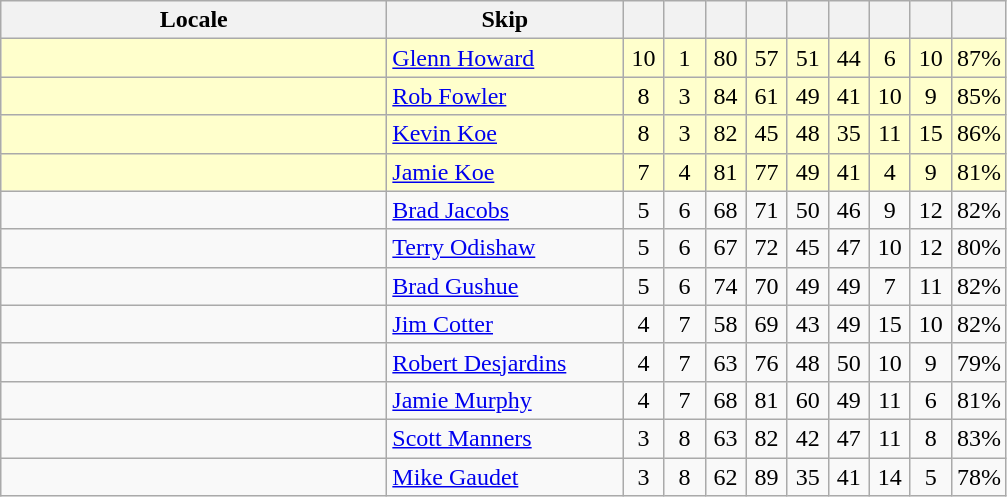<table class="wikitable" style="text-align: center;">
<tr>
<th width=250>Locale</th>
<th width=150>Skip</th>
<th width=20></th>
<th width=20></th>
<th width=20></th>
<th width=20></th>
<th width=20></th>
<th width=20></th>
<th width=20></th>
<th width=20></th>
<th width=20></th>
</tr>
<tr bgcolor="#ffffcc">
<td style="text-align: left;"></td>
<td style="text-align: left;"><a href='#'>Glenn Howard</a></td>
<td>10</td>
<td>1</td>
<td>80</td>
<td>57</td>
<td>51</td>
<td>44</td>
<td>6</td>
<td>10</td>
<td>87%</td>
</tr>
<tr bgcolor="#ffffcc">
<td style="text-align: left;"></td>
<td style="text-align: left;"><a href='#'>Rob Fowler</a></td>
<td>8</td>
<td>3</td>
<td>84</td>
<td>61</td>
<td>49</td>
<td>41</td>
<td>10</td>
<td>9</td>
<td>85%</td>
</tr>
<tr bgcolor="#ffffcc">
<td style="text-align: left;"></td>
<td style="text-align: left;"><a href='#'>Kevin Koe</a></td>
<td>8</td>
<td>3</td>
<td>82</td>
<td>45</td>
<td>48</td>
<td>35</td>
<td>11</td>
<td>15</td>
<td>86%</td>
</tr>
<tr bgcolor="#ffffcc">
<td style="text-align: left;"></td>
<td style="text-align: left;"><a href='#'>Jamie Koe</a></td>
<td>7</td>
<td>4</td>
<td>81</td>
<td>77</td>
<td>49</td>
<td>41</td>
<td>4</td>
<td>9</td>
<td>81%</td>
</tr>
<tr>
<td style="text-align: left;"></td>
<td style="text-align: left;"><a href='#'>Brad Jacobs</a></td>
<td>5</td>
<td>6</td>
<td>68</td>
<td>71</td>
<td>50</td>
<td>46</td>
<td>9</td>
<td>12</td>
<td>82%</td>
</tr>
<tr>
<td style="text-align: left;"></td>
<td style="text-align: left;"><a href='#'>Terry Odishaw</a></td>
<td>5</td>
<td>6</td>
<td>67</td>
<td>72</td>
<td>45</td>
<td>47</td>
<td>10</td>
<td>12</td>
<td>80%</td>
</tr>
<tr>
<td style="text-align: left;"></td>
<td style="text-align: left;"><a href='#'>Brad Gushue</a></td>
<td>5</td>
<td>6</td>
<td>74</td>
<td>70</td>
<td>49</td>
<td>49</td>
<td>7</td>
<td>11</td>
<td>82%</td>
</tr>
<tr>
<td style="text-align: left;"></td>
<td style="text-align: left;"><a href='#'>Jim Cotter</a></td>
<td>4</td>
<td>7</td>
<td>58</td>
<td>69</td>
<td>43</td>
<td>49</td>
<td>15</td>
<td>10</td>
<td>82%</td>
</tr>
<tr>
<td style="text-align: left;"></td>
<td style="text-align: left;"><a href='#'>Robert Desjardins</a></td>
<td>4</td>
<td>7</td>
<td>63</td>
<td>76</td>
<td>48</td>
<td>50</td>
<td>10</td>
<td>9</td>
<td>79%</td>
</tr>
<tr>
<td style="text-align: left;"></td>
<td style="text-align: left;"><a href='#'>Jamie Murphy</a></td>
<td>4</td>
<td>7</td>
<td>68</td>
<td>81</td>
<td>60</td>
<td>49</td>
<td>11</td>
<td>6</td>
<td>81%</td>
</tr>
<tr>
<td style="text-align: left;"></td>
<td style="text-align: left;"><a href='#'>Scott Manners</a></td>
<td>3</td>
<td>8</td>
<td>63</td>
<td>82</td>
<td>42</td>
<td>47</td>
<td>11</td>
<td>8</td>
<td>83%</td>
</tr>
<tr>
<td style="text-align: left;"></td>
<td style="text-align: left;"><a href='#'>Mike Gaudet</a></td>
<td>3</td>
<td>8</td>
<td>62</td>
<td>89</td>
<td>35</td>
<td>41</td>
<td>14</td>
<td>5</td>
<td>78%</td>
</tr>
</table>
